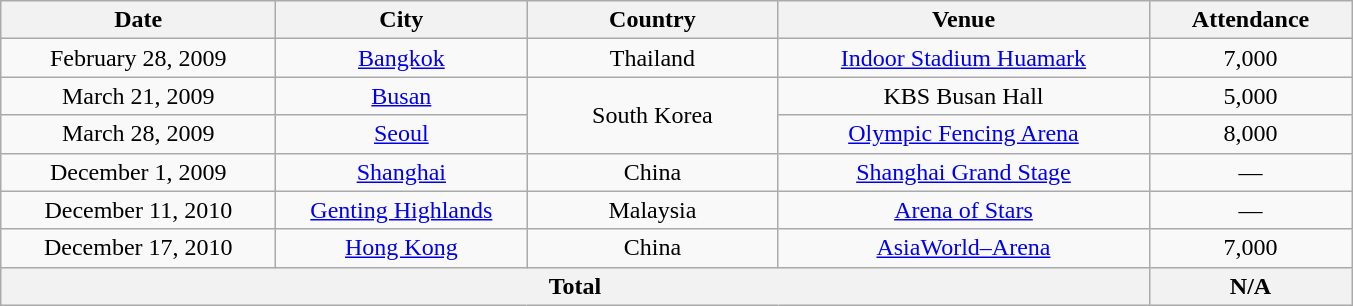<table class="wikitable plainrowheaders" style="text-align:center;">
<tr>
<th scope="col" style="width:11em;">Date</th>
<th scope="col" style="width:10em;">City</th>
<th scope="col" style="width:10em;">Country</th>
<th scope="col" style="width:15em;">Venue</th>
<th scope="col" style="width:8em;">Attendance</th>
</tr>
<tr>
<td>February 28, 2009</td>
<td><a href='#'>Bangkok</a></td>
<td>Thailand</td>
<td><a href='#'>Indoor Stadium Huamark</a></td>
<td>7,000</td>
</tr>
<tr>
<td>March 21, 2009</td>
<td><a href='#'>Busan</a></td>
<td rowspan="2">South Korea</td>
<td>KBS Busan Hall</td>
<td>5,000</td>
</tr>
<tr>
<td>March 28, 2009</td>
<td><a href='#'>Seoul</a></td>
<td><a href='#'>Olympic Fencing Arena</a></td>
<td>8,000</td>
</tr>
<tr>
<td>December 1, 2009</td>
<td><a href='#'>Shanghai</a></td>
<td>China</td>
<td><a href='#'>Shanghai Grand Stage</a></td>
<td>—</td>
</tr>
<tr>
<td>December 11, 2010</td>
<td><a href='#'>Genting Highlands</a></td>
<td>Malaysia</td>
<td><a href='#'>Arena of Stars</a></td>
<td>—</td>
</tr>
<tr>
<td>December 17, 2010</td>
<td><a href='#'>Hong Kong</a></td>
<td>China</td>
<td><a href='#'>AsiaWorld–Arena</a></td>
<td>7,000</td>
</tr>
<tr>
<th colspan="4">Total</th>
<th>N/A</th>
</tr>
</table>
